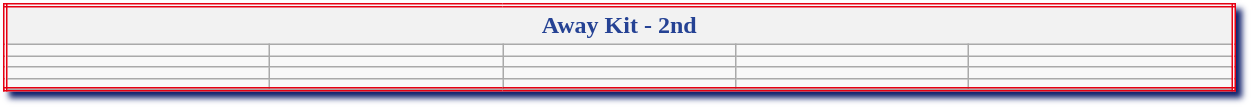<table class="wikitable collapsible collapsed" style="width:65%; border:double #e60012; box-shadow: 4px 4px 4px #11216c;">
<tr style="color:#254294; font-weight:bold;">
<th colspan="5">Away Kit - 2nd</th>
</tr>
<tr>
<td></td>
<td></td>
<td></td>
<td></td>
<td></td>
</tr>
<tr>
<td></td>
<td></td>
<td></td>
<td></td>
<td></td>
</tr>
<tr>
<td></td>
<td></td>
<td></td>
<td></td>
<td></td>
</tr>
<tr>
<td></td>
<td></td>
<td></td>
<td></td>
<td></td>
</tr>
<tr>
</tr>
</table>
